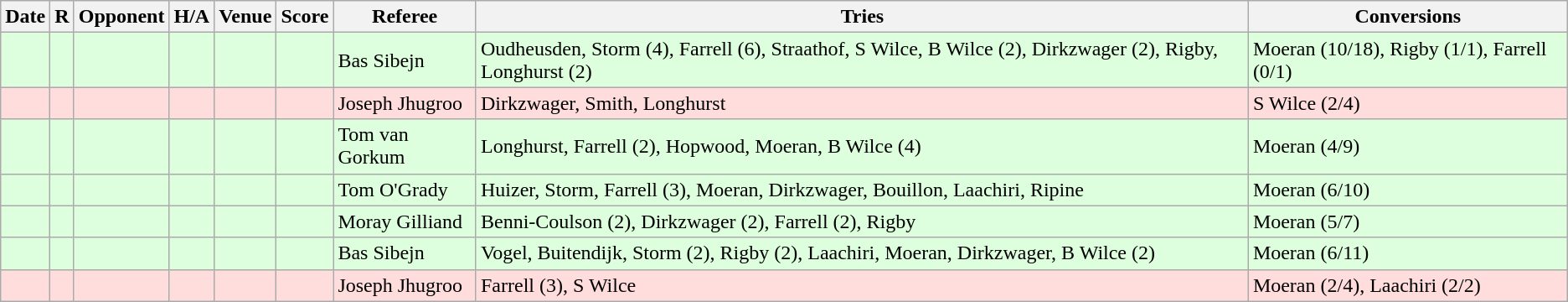<table class="wikitable">
<tr>
<th>Date</th>
<th>R</th>
<th>Opponent</th>
<th>H/A</th>
<th>Venue</th>
<th>Score</th>
<th>Referee</th>
<th>Tries</th>
<th>Conversions</th>
</tr>
<tr style="background:#ddffdd;">
<td></td>
<td></td>
<td></td>
<td></td>
<td></td>
<td></td>
<td> Bas Sibejn</td>
<td>Oudheusden, Storm (4), Farrell (6), Straathof, S Wilce, B Wilce (2), Dirkzwager (2), Rigby, Longhurst (2)</td>
<td>Moeran (10/18), Rigby (1/1), Farrell (0/1)</td>
</tr>
<tr style="background:#ffdddd;">
<td></td>
<td></td>
<td></td>
<td></td>
<td></td>
<td></td>
<td> Joseph Jhugroo</td>
<td>Dirkzwager, Smith, Longhurst</td>
<td>S Wilce (2/4)</td>
</tr>
<tr style="background:#ddffdd;">
<td></td>
<td></td>
<td></td>
<td></td>
<td></td>
<td></td>
<td> Tom van Gorkum</td>
<td>Longhurst, Farrell (2), Hopwood, Moeran, B Wilce (4)</td>
<td>Moeran (4/9)</td>
</tr>
<tr style="background:#ddffdd;">
<td></td>
<td></td>
<td></td>
<td></td>
<td></td>
<td></td>
<td> Tom O'Grady</td>
<td>Huizer, Storm, Farrell (3), Moeran, Dirkzwager, Bouillon, Laachiri, Ripine</td>
<td>Moeran (6/10)</td>
</tr>
<tr style="background:#ddffdd;">
<td></td>
<td></td>
<td></td>
<td></td>
<td></td>
<td></td>
<td> Moray Gilliand</td>
<td>Benni-Coulson (2), Dirkzwager (2), Farrell (2), Rigby</td>
<td>Moeran (5/7)</td>
</tr>
<tr style="background:#ddffdd;">
<td></td>
<td></td>
<td></td>
<td></td>
<td></td>
<td></td>
<td> Bas Sibejn</td>
<td>Vogel, Buitendijk, Storm (2), Rigby (2), Laachiri, Moeran, Dirkzwager, B Wilce (2)</td>
<td>Moeran (6/11)</td>
</tr>
<tr style="background:#ffdddd;">
<td></td>
<td></td>
<td></td>
<td></td>
<td></td>
<td></td>
<td> Joseph Jhugroo</td>
<td>Farrell (3), S Wilce</td>
<td>Moeran (2/4), Laachiri (2/2)</td>
</tr>
</table>
